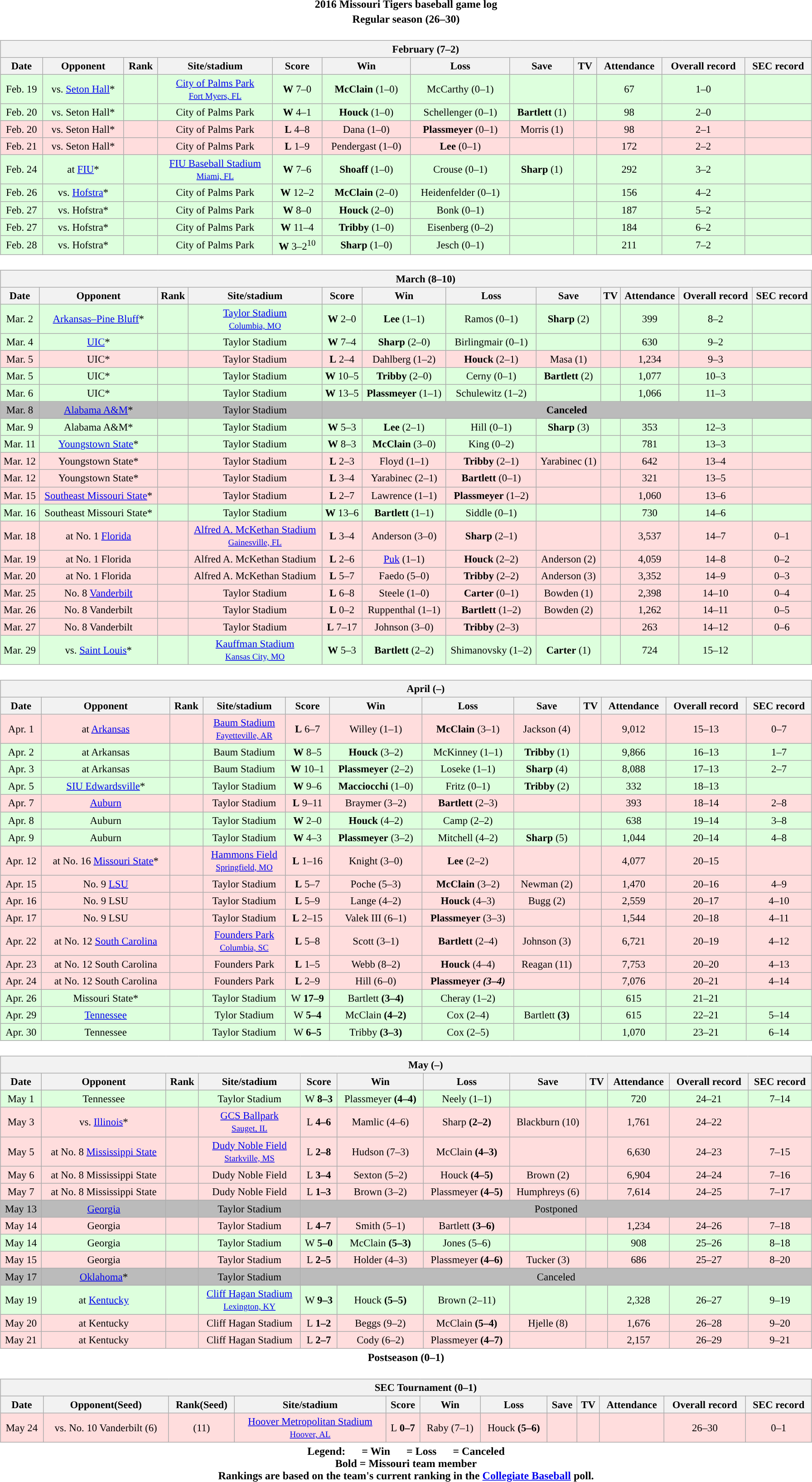<table class="toccolours" width=95% style="clear:both; margin:1.5em auto; text-align:center;">
<tr>
<th colspan=2>2016 Missouri Tigers baseball game log</th>
</tr>
<tr>
<th colspan=2>Regular season (26–30)</th>
</tr>
<tr valign="top">
<td><br><table class="wikitable collapsible collapsed" style="margin:auto; width:100%; text-align:center; font-size:95%">
<tr>
<th colspan=12 style="padding-left:4em;">February (7–2)</th>
</tr>
<tr>
<th>Date</th>
<th>Opponent</th>
<th>Rank</th>
<th>Site/stadium</th>
<th>Score</th>
<th>Win</th>
<th>Loss</th>
<th>Save</th>
<th>TV</th>
<th>Attendance</th>
<th>Overall record</th>
<th>SEC record</th>
</tr>
<tr align="center" bgcolor="ddffdd">
<td>Feb. 19</td>
<td>vs. <a href='#'>Seton Hall</a>*</td>
<td></td>
<td><a href='#'>City of Palms Park</a><br><small><a href='#'>Fort Myers, FL</a></small></td>
<td><strong>W</strong> 7–0</td>
<td><strong>McClain</strong> (1–0)</td>
<td>McCarthy (0–1)</td>
<td></td>
<td></td>
<td>67</td>
<td>1–0</td>
<td></td>
</tr>
<tr align="center" bgcolor="ddffdd">
<td>Feb. 20</td>
<td>vs. Seton Hall*</td>
<td></td>
<td>City of Palms Park</td>
<td><strong>W</strong> 4–1</td>
<td><strong>Houck</strong> (1–0)</td>
<td>Schellenger (0–1)</td>
<td><strong>Bartlett</strong> (1)</td>
<td></td>
<td>98</td>
<td>2–0</td>
<td></td>
</tr>
<tr align="center" bgcolor="ffdddd">
<td>Feb. 20</td>
<td>vs. Seton Hall*</td>
<td></td>
<td>City of Palms Park</td>
<td><strong>L</strong> 4–8</td>
<td>Dana (1–0)</td>
<td><strong>Plassmeyer</strong> (0–1)</td>
<td>Morris (1)</td>
<td></td>
<td>98</td>
<td>2–1</td>
<td></td>
</tr>
<tr align="center" bgcolor="ffdddd">
<td>Feb. 21</td>
<td>vs. Seton Hall*</td>
<td></td>
<td>City of Palms Park</td>
<td><strong>L</strong> 1–9</td>
<td>Pendergast (1–0)</td>
<td><strong>Lee</strong> (0–1)</td>
<td></td>
<td></td>
<td>172</td>
<td>2–2</td>
<td></td>
</tr>
<tr align="center" bgcolor="ddffdd">
<td>Feb. 24</td>
<td>at <a href='#'>FIU</a>*</td>
<td></td>
<td><a href='#'>FIU Baseball Stadium</a><br><small><a href='#'>Miami, FL</a></small></td>
<td><strong>W</strong> 7–6</td>
<td><strong>Shoaff</strong> (1–0)</td>
<td>Crouse (0–1)</td>
<td><strong>Sharp</strong> (1)</td>
<td></td>
<td>292</td>
<td>3–2</td>
<td></td>
</tr>
<tr align="center" bgcolor="ddffdd">
<td>Feb. 26</td>
<td>vs. <a href='#'>Hofstra</a>*</td>
<td></td>
<td>City of Palms Park</td>
<td><strong>W</strong> 12–2</td>
<td><strong>McClain</strong> (2–0)</td>
<td>Heidenfelder (0–1)</td>
<td></td>
<td></td>
<td>156</td>
<td>4–2</td>
<td></td>
</tr>
<tr align="center" bgcolor="ddffdd">
<td>Feb. 27</td>
<td>vs. Hofstra*</td>
<td></td>
<td>City of Palms Park</td>
<td><strong>W</strong> 8–0</td>
<td><strong>Houck</strong> (2–0)</td>
<td>Bonk (0–1)</td>
<td></td>
<td></td>
<td>187</td>
<td>5–2</td>
<td></td>
</tr>
<tr align="center" bgcolor="ddffdd">
<td>Feb. 27</td>
<td>vs. Hofstra*</td>
<td></td>
<td>City of Palms Park</td>
<td><strong>W</strong> 11–4</td>
<td><strong>Tribby</strong> (1–0)</td>
<td>Eisenberg (0–2)</td>
<td></td>
<td></td>
<td>184</td>
<td>6–2</td>
<td></td>
</tr>
<tr align="center" bgcolor="ddffdd">
<td>Feb. 28</td>
<td>vs. Hofstra*</td>
<td></td>
<td>City of Palms Park</td>
<td><strong>W</strong> 3–2<sup>10</sup></td>
<td><strong>Sharp</strong> (1–0)</td>
<td>Jesch (0–1)</td>
<td></td>
<td></td>
<td>211</td>
<td>7–2</td>
<td></td>
</tr>
</table>
</td>
</tr>
<tr>
<td><br><table class="wikitable collapsible collapsed" style="margin:auto; width:100%; text-align:center; font-size:95%">
<tr>
<th colspan=12 style="padding-left:4em;">March (8–10)</th>
</tr>
<tr>
<th>Date</th>
<th>Opponent</th>
<th>Rank</th>
<th>Site/stadium</th>
<th>Score</th>
<th>Win</th>
<th>Loss</th>
<th>Save</th>
<th>TV</th>
<th>Attendance</th>
<th>Overall record</th>
<th>SEC record</th>
</tr>
<tr align="center" bgcolor="ddffdd">
<td>Mar. 2</td>
<td><a href='#'>Arkansas–Pine Bluff</a>*</td>
<td></td>
<td><a href='#'>Taylor Stadium</a><br><small><a href='#'>Columbia, MO</a></small></td>
<td><strong>W</strong> 2–0</td>
<td><strong>Lee</strong> (1–1)</td>
<td>Ramos (0–1)</td>
<td><strong>Sharp</strong> (2)</td>
<td></td>
<td>399</td>
<td>8–2</td>
<td></td>
</tr>
<tr align="center" bgcolor="ddffdd">
<td>Mar. 4</td>
<td><a href='#'>UIC</a>*</td>
<td></td>
<td>Taylor Stadium</td>
<td><strong>W</strong> 7–4</td>
<td><strong>Sharp</strong> (2–0)</td>
<td>Birlingmair (0–1)</td>
<td></td>
<td></td>
<td>630</td>
<td>9–2</td>
<td></td>
</tr>
<tr align="center" bgcolor="ffdddd">
<td>Mar. 5</td>
<td>UIC*</td>
<td></td>
<td>Taylor Stadium</td>
<td><strong>L</strong> 2–4</td>
<td>Dahlberg (1–2)</td>
<td><strong>Houck</strong> (2–1)</td>
<td>Masa (1)</td>
<td></td>
<td>1,234</td>
<td>9–3</td>
<td></td>
</tr>
<tr align="center" bgcolor="ddffdd">
<td>Mar. 5</td>
<td>UIC*</td>
<td></td>
<td>Taylor Stadium</td>
<td><strong>W</strong> 10–5</td>
<td><strong>Tribby</strong> (2–0)</td>
<td>Cerny (0–1)</td>
<td><strong>Bartlett</strong> (2)</td>
<td></td>
<td>1,077</td>
<td>10–3</td>
<td></td>
</tr>
<tr align="center" bgcolor="ddffdd">
<td>Mar. 6</td>
<td>UIC*</td>
<td></td>
<td>Taylor Stadium</td>
<td><strong>W</strong> 13–5</td>
<td><strong>Plassmeyer</strong> (1–1)</td>
<td>Schulewitz (1–2)</td>
<td></td>
<td></td>
<td>1,066</td>
<td>11–3</td>
<td></td>
</tr>
<tr align="center" bgcolor="bbbbbb">
<td>Mar. 8</td>
<td><a href='#'>Alabama A&M</a>*</td>
<td></td>
<td>Taylor Stadium</td>
<td colspan=8><strong>Canceled</strong></td>
</tr>
<tr align="center" bgcolor="ddffdd">
<td>Mar. 9</td>
<td>Alabama A&M*</td>
<td></td>
<td>Taylor Stadium</td>
<td><strong>W</strong> 5–3</td>
<td><strong>Lee</strong> (2–1)</td>
<td>Hill (0–1)</td>
<td><strong>Sharp</strong> (3)</td>
<td></td>
<td>353</td>
<td>12–3</td>
<td></td>
</tr>
<tr align="center" bgcolor="ddffdd">
<td>Mar. 11</td>
<td><a href='#'>Youngstown State</a>*</td>
<td></td>
<td>Taylor Stadium</td>
<td><strong>W</strong> 8–3</td>
<td><strong>McClain</strong> (3–0)</td>
<td>King (0–2)</td>
<td></td>
<td></td>
<td>781</td>
<td>13–3</td>
<td></td>
</tr>
<tr align="center" bgcolor="ffdddd">
<td>Mar. 12</td>
<td>Youngstown State*</td>
<td></td>
<td>Taylor Stadium</td>
<td><strong>L</strong> 2–3</td>
<td>Floyd (1–1)</td>
<td><strong>Tribby</strong> (2–1)</td>
<td>Yarabinec (1)</td>
<td></td>
<td>642</td>
<td>13–4</td>
<td></td>
</tr>
<tr align="center" bgcolor="ffdddd">
<td>Mar. 12</td>
<td>Youngstown State*</td>
<td></td>
<td>Taylor Stadium</td>
<td><strong>L</strong> 3–4</td>
<td>Yarabinec (2–1)</td>
<td><strong>Bartlett</strong> (0–1)</td>
<td></td>
<td></td>
<td>321</td>
<td>13–5</td>
<td></td>
</tr>
<tr align="center" bgcolor="ffdddd">
<td>Mar. 15</td>
<td><a href='#'>Southeast Missouri State</a>*</td>
<td></td>
<td>Taylor Stadium</td>
<td><strong>L</strong> 2–7</td>
<td>Lawrence (1–1)</td>
<td><strong>Plassmeyer</strong> (1–2)</td>
<td></td>
<td></td>
<td>1,060</td>
<td>13–6</td>
<td></td>
</tr>
<tr align="center" bgcolor="ddffdd">
<td>Mar. 16</td>
<td>Southeast Missouri State*</td>
<td></td>
<td>Taylor Stadium</td>
<td><strong>W</strong> 13–6</td>
<td><strong>Bartlett</strong> (1–1)</td>
<td>Siddle (0–1)</td>
<td></td>
<td></td>
<td>730</td>
<td>14–6</td>
<td></td>
</tr>
<tr align="center" bgcolor="ffdddd">
<td>Mar. 18</td>
<td>at No. 1 <a href='#'>Florida</a></td>
<td></td>
<td><a href='#'>Alfred A. McKethan Stadium</a><br><small><a href='#'>Gainesville, FL</a></small></td>
<td><strong>L</strong> 3–4</td>
<td>Anderson (3–0)</td>
<td><strong>Sharp</strong> (2–1)</td>
<td></td>
<td></td>
<td>3,537</td>
<td>14–7</td>
<td>0–1</td>
</tr>
<tr align="center" bgcolor="ffdddd">
<td>Mar. 19</td>
<td>at No. 1 Florida</td>
<td></td>
<td>Alfred A. McKethan Stadium</td>
<td><strong>L</strong> 2–6</td>
<td><a href='#'>Puk</a> (1–1)</td>
<td><strong>Houck</strong> (2–2)</td>
<td>Anderson (2)</td>
<td></td>
<td>4,059</td>
<td>14–8</td>
<td>0–2</td>
</tr>
<tr align="center" bgcolor="ffdddd">
<td>Mar. 20</td>
<td>at No. 1 Florida</td>
<td></td>
<td>Alfred A. McKethan Stadium</td>
<td><strong>L</strong> 5–7</td>
<td>Faedo (5–0)</td>
<td><strong>Tribby</strong> (2–2)</td>
<td>Anderson (3)</td>
<td></td>
<td>3,352</td>
<td>14–9</td>
<td>0–3</td>
</tr>
<tr align="center" bgcolor="ffdddd">
<td>Mar. 25</td>
<td>No. 8 <a href='#'>Vanderbilt</a></td>
<td></td>
<td>Taylor Stadium</td>
<td><strong>L</strong> 6–8</td>
<td>Steele (1–0)</td>
<td><strong>Carter</strong> (0–1)</td>
<td>Bowden (1)</td>
<td></td>
<td>2,398</td>
<td>14–10</td>
<td>0–4</td>
</tr>
<tr align="center" bgcolor="ffdddd">
<td>Mar. 26</td>
<td>No. 8 Vanderbilt</td>
<td></td>
<td>Taylor Stadium</td>
<td><strong>L</strong> 0–2</td>
<td>Ruppenthal (1–1)</td>
<td><strong>Bartlett</strong> (1–2)</td>
<td>Bowden (2)</td>
<td></td>
<td>1,262</td>
<td>14–11</td>
<td>0–5</td>
</tr>
<tr align="center" bgcolor="ffdddd">
<td>Mar. 27</td>
<td>No. 8 Vanderbilt</td>
<td></td>
<td>Taylor Stadium</td>
<td><strong>L</strong> 7–17</td>
<td>Johnson (3–0)</td>
<td><strong>Tribby</strong> (2–3)</td>
<td></td>
<td></td>
<td>263</td>
<td>14–12</td>
<td>0–6</td>
</tr>
<tr align="center" bgcolor="ddffdd">
<td>Mar. 29</td>
<td>vs. <a href='#'>Saint Louis</a>*</td>
<td></td>
<td><a href='#'>Kauffman Stadium</a><br><small><a href='#'>Kansas City, MO</a></small></td>
<td><strong>W</strong> 5–3</td>
<td><strong>Bartlett</strong> (2–2)</td>
<td>Shimanovsky (1–2)</td>
<td><strong>Carter</strong> (1)</td>
<td></td>
<td>724</td>
<td>15–12</td>
<td></td>
</tr>
</table>
</td>
</tr>
<tr>
<td><br><table class="wikitable collapsible collapsed" style="margin:auto; width:100%; text-align:center; font-size:95%">
<tr>
<th colspan=12 style="padding-left:4em;">April (–)</th>
</tr>
<tr>
<th>Date</th>
<th>Opponent</th>
<th>Rank</th>
<th>Site/stadium</th>
<th>Score</th>
<th>Win</th>
<th>Loss</th>
<th>Save</th>
<th>TV</th>
<th>Attendance</th>
<th>Overall record</th>
<th>SEC record</th>
</tr>
<tr align="center" bgcolor="ffdddd">
<td>Apr. 1</td>
<td>at <a href='#'>Arkansas</a></td>
<td></td>
<td><a href='#'>Baum Stadium</a><br><small><a href='#'>Fayetteville, AR</a></small></td>
<td><strong>L</strong> 6–7</td>
<td>Willey (1–1)</td>
<td><strong>McClain</strong> (3–1)</td>
<td>Jackson (4)</td>
<td></td>
<td>9,012</td>
<td>15–13</td>
<td>0–7</td>
</tr>
<tr align="center" bgcolor="ddffdd">
<td>Apr. 2</td>
<td>at Arkansas</td>
<td></td>
<td>Baum Stadium</td>
<td><strong>W</strong> 8–5</td>
<td><strong>Houck</strong> (3–2)</td>
<td>McKinney (1–1)</td>
<td><strong>Tribby</strong> (1)</td>
<td></td>
<td>9,866</td>
<td>16–13</td>
<td>1–7</td>
</tr>
<tr align="center" bgcolor="ddffdd">
<td>Apr. 3</td>
<td>at Arkansas</td>
<td></td>
<td>Baum Stadium</td>
<td><strong>W</strong> 10–1</td>
<td><strong>Plassmeyer</strong> (2–2)</td>
<td>Loseke (1–1)</td>
<td><strong>Sharp</strong> (4)</td>
<td></td>
<td>8,088</td>
<td>17–13</td>
<td>2–7</td>
</tr>
<tr align="center" bgcolor="ddffdd">
<td>Apr. 5</td>
<td><a href='#'>SIU Edwardsville</a>*</td>
<td></td>
<td>Taylor Stadium</td>
<td><strong>W</strong> 9–6</td>
<td><strong>Macciocchi</strong> (1–0)</td>
<td>Fritz (0–1)</td>
<td><strong>Tribby</strong> (2)</td>
<td></td>
<td>332</td>
<td>18–13</td>
<td></td>
</tr>
<tr align="center" bgcolor="ffdddd">
<td>Apr. 7</td>
<td><a href='#'>Auburn</a></td>
<td></td>
<td>Taylor Stadium</td>
<td><strong>L</strong> 9–11</td>
<td>Braymer (3–2)</td>
<td><strong>Bartlett</strong> (2–3)</td>
<td></td>
<td></td>
<td>393</td>
<td>18–14</td>
<td>2–8</td>
</tr>
<tr align="center" bgcolor="ddffdd">
<td>Apr. 8</td>
<td>Auburn</td>
<td></td>
<td>Taylor Stadium</td>
<td><strong>W</strong> 2–0</td>
<td><strong>Houck</strong> (4–2)</td>
<td>Camp (2–2)</td>
<td></td>
<td></td>
<td>638</td>
<td>19–14</td>
<td>3–8</td>
</tr>
<tr align="center" bgcolor="ddffdd">
<td>Apr. 9</td>
<td>Auburn</td>
<td></td>
<td>Taylor Stadium</td>
<td><strong>W</strong> 4–3</td>
<td><strong>Plassmeyer</strong> (3–2)</td>
<td>Mitchell (4–2)</td>
<td><strong>Sharp</strong> (5)</td>
<td></td>
<td>1,044</td>
<td>20–14</td>
<td>4–8</td>
</tr>
<tr align="center" bgcolor="ffdddd">
<td>Apr. 12</td>
<td>at No. 16 <a href='#'>Missouri State</a>*</td>
<td></td>
<td><a href='#'>Hammons Field</a><br><small><a href='#'>Springfield, MO</a></small></td>
<td><strong>L</strong> 1–16</td>
<td>Knight (3–0)</td>
<td><strong>Lee</strong> (2–2)</td>
<td></td>
<td></td>
<td>4,077</td>
<td>20–15</td>
<td></td>
</tr>
<tr align="center" bgcolor="ffdddd">
<td>Apr. 15</td>
<td>No. 9 <a href='#'>LSU</a></td>
<td></td>
<td>Taylor Stadium</td>
<td><strong>L</strong> 5–7</td>
<td>Poche (5–3)</td>
<td><strong>McClain</strong> (3–2)</td>
<td>Newman (2)</td>
<td></td>
<td>1,470</td>
<td>20–16</td>
<td>4–9</td>
</tr>
<tr align="center" bgcolor="ffdddd">
<td>Apr. 16</td>
<td>No. 9 LSU</td>
<td></td>
<td>Taylor Stadium</td>
<td><strong>L</strong> 5–9</td>
<td>Lange (4–2)</td>
<td><strong>Houck</strong> (4–3)</td>
<td>Bugg (2)</td>
<td></td>
<td>2,559</td>
<td>20–17</td>
<td>4–10</td>
</tr>
<tr align="center" bgcolor="ffdddd">
<td>Apr. 17</td>
<td>No. 9 LSU</td>
<td></td>
<td>Taylor Stadium</td>
<td><strong>L</strong> 2–15</td>
<td>Valek III (6–1)</td>
<td><strong>Plassmeyer</strong> (3–3)</td>
<td></td>
<td></td>
<td>1,544</td>
<td>20–18</td>
<td>4–11</td>
</tr>
<tr align="center" bgcolor="ffdddd">
<td>Apr. 22</td>
<td>at No. 12 <a href='#'>South Carolina</a></td>
<td></td>
<td><a href='#'>Founders Park</a><br><small><a href='#'>Columbia, SC</a></small></td>
<td><strong>L</strong> 5–8</td>
<td>Scott (3–1)</td>
<td><strong>Bartlett</strong> (2–4)</td>
<td>Johnson (3)</td>
<td></td>
<td>6,721</td>
<td>20–19</td>
<td>4–12</td>
</tr>
<tr align="center" bgcolor="ffdddd">
<td>Apr. 23</td>
<td>at No. 12 South Carolina</td>
<td></td>
<td>Founders Park</td>
<td><strong>L</strong> 1–5</td>
<td>Webb (8–2)</td>
<td><strong>Houck</strong> (4–4)</td>
<td>Reagan (11)</td>
<td></td>
<td>7,753</td>
<td>20–20</td>
<td>4–13</td>
</tr>
<tr align="center" bgcolor="ffdddd">
<td>Apr. 24</td>
<td>at No. 12 South Carolina</td>
<td></td>
<td>Founders Park</td>
<td><strong>L</strong> 2–9</td>
<td>Hill (6–0)</td>
<td><strong>Plassmeyer<em> (3–4)</td>
<td></td>
<td></td>
<td>7,076</td>
<td>20–21</td>
<td>4–14</td>
</tr>
<tr align="center" bgcolor="ddffdd">
<td>Apr. 26</td>
<td>Missouri State*</td>
<td></td>
<td>Taylor Stadium</td>
<td></strong>W<strong> 17–9</td>
<td></strong>Bartlett<strong> (3–4)</td>
<td>Cheray (1–2)</td>
<td></td>
<td></td>
<td>615</td>
<td>21–21</td>
<td></td>
</tr>
<tr align="center" bgcolor="ddffdd">
<td>Apr. 29</td>
<td><a href='#'>Tennessee</a></td>
<td></td>
<td>Tylor Stadium</td>
<td></strong>W<strong> 5–4</td>
<td></strong>McClain<strong> (4–2)</td>
<td>Cox (2–4)</td>
<td></strong>Bartlett<strong> (3)</td>
<td></td>
<td>615</td>
<td>22–21</td>
<td>5–14</td>
</tr>
<tr align="center" bgcolor="ddffdd">
<td>Apr. 30</td>
<td>Tennessee</td>
<td></td>
<td>Taylor Stadium</td>
<td></strong>W<strong> 6–5</td>
<td></strong>Tribby<strong> (3–3)</td>
<td>Cox (2–5)</td>
<td></td>
<td></td>
<td>1,070</td>
<td>23–21</td>
<td>6–14</td>
</tr>
</table>
</td>
</tr>
<tr>
<td><br><table class="wikitable collapsible collapsed" style="margin:auto; width:100%; text-align:center; font-size:95%">
<tr>
<th colspan=12 style="padding-left:4em;">May (–)</th>
</tr>
<tr>
<th>Date</th>
<th>Opponent</th>
<th>Rank</th>
<th>Site/stadium</th>
<th>Score</th>
<th>Win</th>
<th>Loss</th>
<th>Save</th>
<th>TV</th>
<th>Attendance</th>
<th>Overall record</th>
<th>SEC record</th>
</tr>
<tr align="center" bgcolor="ddffdd">
<td>May 1</td>
<td>Tennessee</td>
<td></td>
<td>Taylor Stadium</td>
<td></strong>W<strong> 8–3</td>
<td></strong>Plassmeyer<strong> (4–4)</td>
<td>Neely (1–1)</td>
<td></td>
<td></td>
<td>720</td>
<td>24–21</td>
<td>7–14</td>
</tr>
<tr align="center" bgcolor="ffdddd">
<td>May 3</td>
<td>vs. <a href='#'>Illinois</a>*</td>
<td></td>
<td><a href='#'>GCS Ballpark</a><br><small><a href='#'>Sauget, IL</a></small></td>
<td></strong>L<strong> 4–6</td>
<td>Mamlic (4–6)</td>
<td></strong>Sharp<strong> (2–2)</td>
<td>Blackburn (10)</td>
<td></td>
<td>1,761</td>
<td>24–22</td>
<td></td>
</tr>
<tr align="center" bgcolor="ffdddd">
<td>May 5</td>
<td>at No. 8 <a href='#'>Mississippi State</a></td>
<td></td>
<td><a href='#'>Dudy Noble Field</a><br><small><a href='#'>Starkville, MS</a></small></td>
<td></strong>L<strong> 2–8</td>
<td>Hudson (7–3)</td>
<td></strong>McClain<strong> (4–3)</td>
<td></td>
<td></td>
<td>6,630</td>
<td>24–23</td>
<td>7–15</td>
</tr>
<tr align="center" bgcolor="ffdddd">
<td>May 6</td>
<td>at No. 8 Mississippi State</td>
<td></td>
<td>Dudy Noble Field</td>
<td></strong>L<strong> 3–4</td>
<td>Sexton (5–2)</td>
<td></strong>Houck<strong> (4–5)</td>
<td>Brown (2)</td>
<td></td>
<td>6,904</td>
<td>24–24</td>
<td>7–16</td>
</tr>
<tr align="center" bgcolor="ffdddd">
<td>May 7</td>
<td>at No. 8 Mississippi State</td>
<td></td>
<td>Dudy Noble Field</td>
<td></strong>L<strong> 1–3</td>
<td>Brown (3–2)</td>
<td></strong>Plassmeyer<strong> (4–5)</td>
<td>Humphreys (6)</td>
<td></td>
<td>7,614</td>
<td>24–25</td>
<td>7–17</td>
</tr>
<tr align="center" bgcolor="bbbbbb">
<td>May 13</td>
<td><a href='#'>Georgia</a></td>
<td></td>
<td>Taylor Stadium</td>
<td colspan=8></strong>Postponed<strong></td>
</tr>
<tr align="center" bgcolor="ffdddd">
<td>May 14</td>
<td>Georgia</td>
<td></td>
<td>Taylor Stadium</td>
<td></strong>L<strong> 4–7</td>
<td>Smith (5–1)</td>
<td></strong>Bartlett<strong> (3–6)</td>
<td></td>
<td></td>
<td>1,234</td>
<td>24–26</td>
<td>7–18</td>
</tr>
<tr align="center" bgcolor="ddffdd">
<td>May 14</td>
<td>Georgia</td>
<td></td>
<td>Taylor Stadium</td>
<td></strong>W<strong> 5–0</td>
<td></strong>McClain<strong> (5–3)</td>
<td>Jones (5–6)</td>
<td></td>
<td></td>
<td>908</td>
<td>25–26</td>
<td>8–18</td>
</tr>
<tr align="center" bgcolor="ffdddd">
<td>May 15</td>
<td>Georgia</td>
<td></td>
<td>Taylor Stadium</td>
<td></strong>L<strong> 2–5</td>
<td>Holder (4–3)</td>
<td></strong>Plassmeyer<strong> (4–6)</td>
<td>Tucker (3)</td>
<td></td>
<td>686</td>
<td>25–27</td>
<td>8–20</td>
</tr>
<tr align="center" bgcolor="bbbbbb">
<td>May 17</td>
<td><a href='#'>Oklahoma</a>*</td>
<td></td>
<td>Taylor Stadium</td>
<td colspan=8></strong>Canceled<strong></td>
</tr>
<tr align="center" bgcolor="ddffdd">
<td>May 19</td>
<td>at <a href='#'>Kentucky</a></td>
<td></td>
<td><a href='#'>Cliff Hagan Stadium</a><br><small><a href='#'>Lexington, KY</a></small></td>
<td></strong>W<strong> 9–3</td>
<td></strong>Houck<strong> (5–5)</td>
<td>Brown (2–11)</td>
<td></td>
<td></td>
<td>2,328</td>
<td>26–27</td>
<td>9–19</td>
</tr>
<tr align="center" bgcolor="ffdddd">
<td>May 20</td>
<td>at Kentucky</td>
<td></td>
<td>Cliff Hagan Stadium</td>
<td></strong>L<strong> 1–2</td>
<td>Beggs (9–2)</td>
<td></strong>McClain<strong> (5–4)</td>
<td>Hjelle (8)</td>
<td></td>
<td>1,676</td>
<td>26–28</td>
<td>9–20</td>
</tr>
<tr align="center" bgcolor="ffdddd">
<td>May 21</td>
<td>at Kentucky</td>
<td></td>
<td>Cliff Hagan Stadium</td>
<td></strong>L<strong> 2–7</td>
<td>Cody (6–2)</td>
<td></strong>Plassmeyer<strong> (4–7)</td>
<td></td>
<td></td>
<td>2,157</td>
<td>26–29</td>
<td>9–21</td>
</tr>
</table>
</td>
</tr>
<tr>
<th colspan=2>Postseason (0–1)</th>
</tr>
<tr valign="top">
<td><br><table class="wikitable collapsible collapsed" style="margin:auto; width:100%; text-align:center; font-size:95%">
<tr>
<th colspan=12 style="padding-left:4em;">SEC Tournament (0–1)</th>
</tr>
<tr>
<th>Date</th>
<th>Opponent(Seed)</th>
<th>Rank(Seed)</th>
<th>Site/stadium</th>
<th>Score</th>
<th>Win</th>
<th>Loss</th>
<th>Save</th>
<th>TV</th>
<th>Attendance</th>
<th>Overall record</th>
<th>SEC record</th>
</tr>
<tr align="center" bgcolor="ffdddd">
<td>May 24</td>
<td>vs. No. 10 Vanderbilt (6)</td>
<td>(11)</td>
<td><a href='#'>Hoover Metropolitan Stadium</a><br><small><a href='#'>Hoover, AL</a></small></td>
<td></strong>L<strong> 0–7</td>
<td>Raby (7–1)</td>
<td></strong>Houck<strong> (5–6)</td>
<td></td>
<td></td>
<td></td>
<td>26–30</td>
<td>0–1</td>
</tr>
</table>
</td>
</tr>
<tr>
<th colspan=9></em>Legend:       = Win       = Loss       = Canceled<br>Bold = Missouri team member<br>Rankings are based on the team's current ranking in the <a href='#'>Collegiate Baseball</a> poll.<em><br></th>
</tr>
</table>
